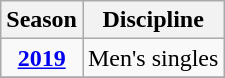<table class="wikitable">
<tr>
<th>Season</th>
<th>Discipline</th>
</tr>
<tr>
<td align=center><strong><a href='#'>2019</a></strong></td>
<td align=center>Men's singles</td>
</tr>
<tr>
</tr>
</table>
